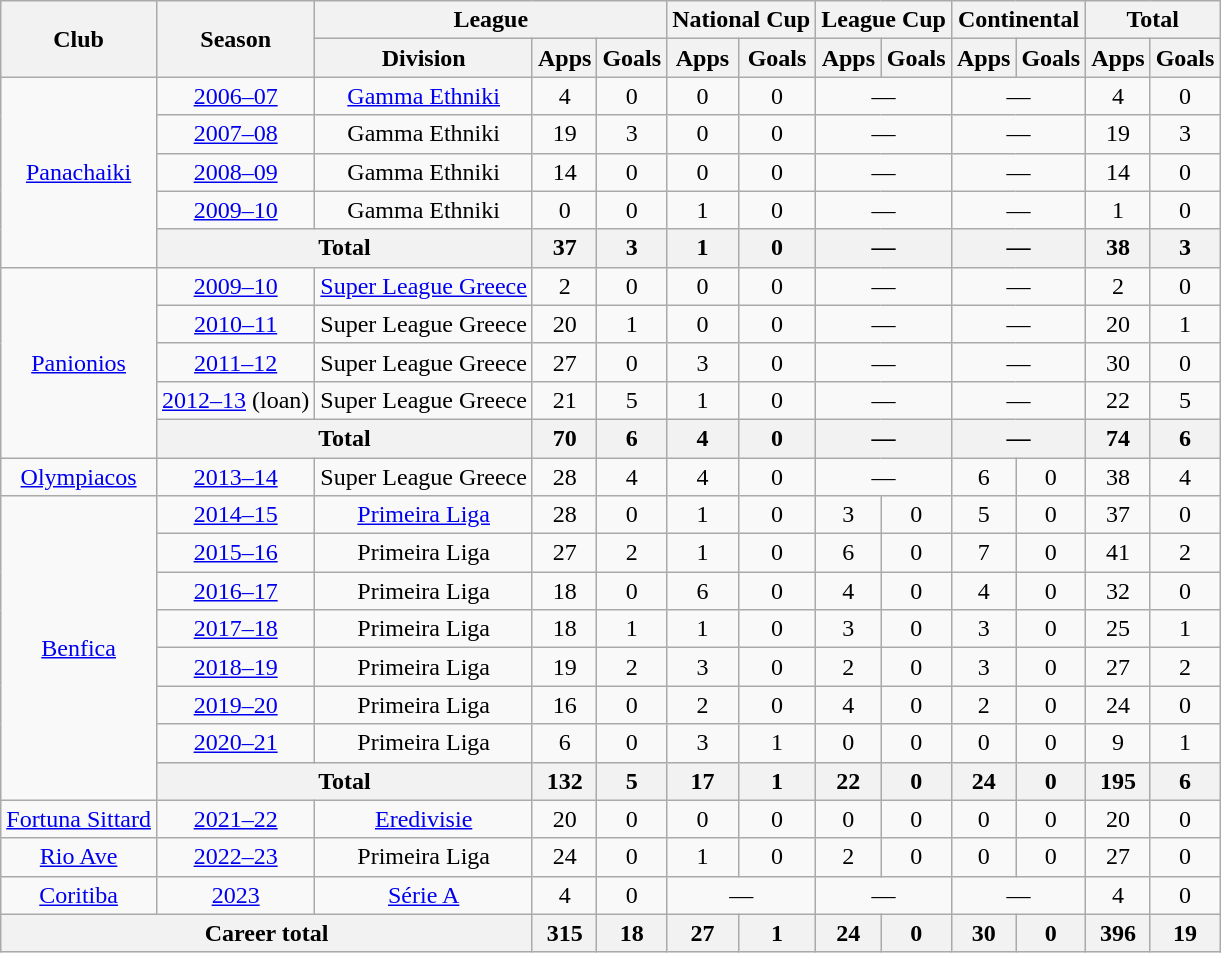<table class="wikitable" style="text-align:center">
<tr>
<th rowspan="2">Club</th>
<th rowspan="2">Season</th>
<th colspan="3">League</th>
<th colspan="2">National Cup</th>
<th colspan="2">League Cup</th>
<th colspan="2">Continental</th>
<th colspan="2">Total</th>
</tr>
<tr>
<th>Division</th>
<th>Apps</th>
<th>Goals</th>
<th>Apps</th>
<th>Goals</th>
<th>Apps</th>
<th>Goals</th>
<th>Apps</th>
<th>Goals</th>
<th>Apps</th>
<th>Goals</th>
</tr>
<tr>
<td rowspan="5"><a href='#'>Panachaiki</a></td>
<td><a href='#'>2006–07</a></td>
<td><a href='#'>Gamma Ethniki</a></td>
<td>4</td>
<td>0</td>
<td>0</td>
<td>0</td>
<td colspan="2">—</td>
<td colspan="2">—</td>
<td>4</td>
<td>0</td>
</tr>
<tr>
<td><a href='#'>2007–08</a></td>
<td>Gamma Ethniki</td>
<td>19</td>
<td>3</td>
<td>0</td>
<td>0</td>
<td colspan="2">—</td>
<td colspan="2">—</td>
<td>19</td>
<td>3</td>
</tr>
<tr>
<td><a href='#'>2008–09</a></td>
<td>Gamma Ethniki</td>
<td>14</td>
<td>0</td>
<td>0</td>
<td>0</td>
<td colspan="2">—</td>
<td colspan="2">—</td>
<td>14</td>
<td>0</td>
</tr>
<tr>
<td><a href='#'>2009–10</a></td>
<td>Gamma Ethniki</td>
<td>0</td>
<td>0</td>
<td>1</td>
<td>0</td>
<td colspan="2">—</td>
<td colspan="2">—</td>
<td>1</td>
<td>0</td>
</tr>
<tr>
<th colspan="2">Total</th>
<th>37</th>
<th>3</th>
<th>1</th>
<th>0</th>
<th colspan="2">—</th>
<th colspan="2">—</th>
<th>38</th>
<th>3</th>
</tr>
<tr>
<td rowspan="5"><a href='#'>Panionios</a></td>
<td><a href='#'>2009–10</a></td>
<td><a href='#'>Super League Greece</a></td>
<td>2</td>
<td>0</td>
<td>0</td>
<td>0</td>
<td colspan="2">—</td>
<td colspan="2">—</td>
<td>2</td>
<td>0</td>
</tr>
<tr>
<td><a href='#'>2010–11</a></td>
<td>Super League Greece</td>
<td>20</td>
<td>1</td>
<td>0</td>
<td>0</td>
<td colspan="2">—</td>
<td colspan="2">—</td>
<td>20</td>
<td>1</td>
</tr>
<tr>
<td><a href='#'>2011–12</a></td>
<td>Super League Greece</td>
<td>27</td>
<td>0</td>
<td>3</td>
<td>0</td>
<td colspan="2">—</td>
<td colspan="2">—</td>
<td>30</td>
<td>0</td>
</tr>
<tr>
<td><a href='#'>2012–13</a> (loan)</td>
<td>Super League Greece</td>
<td>21</td>
<td>5</td>
<td>1</td>
<td>0</td>
<td colspan="2">—</td>
<td colspan="2">—</td>
<td>22</td>
<td>5</td>
</tr>
<tr>
<th colspan="2">Total</th>
<th>70</th>
<th>6</th>
<th>4</th>
<th>0</th>
<th colspan="2">—</th>
<th colspan="2">—</th>
<th>74</th>
<th>6</th>
</tr>
<tr>
<td><a href='#'>Olympiacos</a></td>
<td><a href='#'>2013–14</a></td>
<td>Super League Greece</td>
<td>28</td>
<td>4</td>
<td>4</td>
<td>0</td>
<td colspan="2">—</td>
<td>6</td>
<td>0</td>
<td>38</td>
<td>4</td>
</tr>
<tr>
<td rowspan="8"><a href='#'>Benfica</a></td>
<td><a href='#'>2014–15</a></td>
<td><a href='#'>Primeira Liga</a></td>
<td>28</td>
<td>0</td>
<td>1</td>
<td>0</td>
<td>3</td>
<td>0</td>
<td>5</td>
<td>0</td>
<td>37</td>
<td>0</td>
</tr>
<tr>
<td><a href='#'>2015–16</a></td>
<td>Primeira Liga</td>
<td>27</td>
<td>2</td>
<td>1</td>
<td>0</td>
<td>6</td>
<td>0</td>
<td>7</td>
<td>0</td>
<td>41</td>
<td>2</td>
</tr>
<tr>
<td><a href='#'>2016–17</a></td>
<td>Primeira Liga</td>
<td>18</td>
<td>0</td>
<td>6</td>
<td>0</td>
<td>4</td>
<td>0</td>
<td>4</td>
<td>0</td>
<td>32</td>
<td>0</td>
</tr>
<tr>
<td><a href='#'>2017–18</a></td>
<td>Primeira Liga</td>
<td>18</td>
<td>1</td>
<td>1</td>
<td>0</td>
<td>3</td>
<td>0</td>
<td>3</td>
<td>0</td>
<td>25</td>
<td>1</td>
</tr>
<tr>
<td><a href='#'>2018–19</a></td>
<td>Primeira Liga</td>
<td>19</td>
<td>2</td>
<td>3</td>
<td>0</td>
<td>2</td>
<td>0</td>
<td>3</td>
<td>0</td>
<td>27</td>
<td>2</td>
</tr>
<tr>
<td><a href='#'>2019–20</a></td>
<td>Primeira Liga</td>
<td>16</td>
<td>0</td>
<td>2</td>
<td>0</td>
<td>4</td>
<td>0</td>
<td>2</td>
<td>0</td>
<td>24</td>
<td>0</td>
</tr>
<tr>
<td><a href='#'>2020–21</a></td>
<td>Primeira Liga</td>
<td>6</td>
<td>0</td>
<td>3</td>
<td>1</td>
<td>0</td>
<td>0</td>
<td>0</td>
<td>0</td>
<td>9</td>
<td>1</td>
</tr>
<tr>
<th colspan="2">Total</th>
<th>132</th>
<th>5</th>
<th>17</th>
<th>1</th>
<th>22</th>
<th>0</th>
<th>24</th>
<th>0</th>
<th>195</th>
<th>6</th>
</tr>
<tr>
<td><a href='#'>Fortuna Sittard</a></td>
<td><a href='#'>2021–22</a></td>
<td><a href='#'>Eredivisie</a></td>
<td>20</td>
<td>0</td>
<td>0</td>
<td>0</td>
<td>0</td>
<td>0</td>
<td>0</td>
<td>0</td>
<td>20</td>
<td>0</td>
</tr>
<tr>
<td><a href='#'>Rio Ave</a></td>
<td><a href='#'>2022–23</a></td>
<td>Primeira Liga</td>
<td>24</td>
<td>0</td>
<td>1</td>
<td>0</td>
<td>2</td>
<td>0</td>
<td>0</td>
<td>0</td>
<td>27</td>
<td>0</td>
</tr>
<tr>
<td><a href='#'>Coritiba</a></td>
<td><a href='#'>2023</a></td>
<td><a href='#'>Série A</a></td>
<td>4</td>
<td>0</td>
<td colspan="2">—</td>
<td colspan="2">—</td>
<td colspan="2">—</td>
<td>4</td>
<td>0</td>
</tr>
<tr>
<th colspan="3">Career total</th>
<th>315</th>
<th>18</th>
<th>27</th>
<th>1</th>
<th>24</th>
<th>0</th>
<th>30</th>
<th>0</th>
<th>396</th>
<th>19</th>
</tr>
</table>
